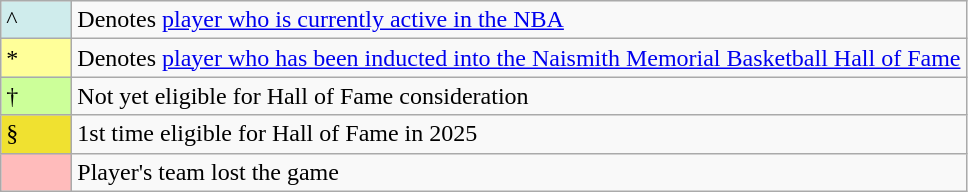<table class="wikitable">
<tr>
<td style="background-color:#CFECEC; width:40px">^</td>
<td colspan=5>Denotes <a href='#'>player who is currently active in the NBA</a></td>
</tr>
<tr>
<td style="background-color:#FFFF99; width:40px">*</td>
<td colspan=5>Denotes <a href='#'>player who has been inducted into the Naismith Memorial Basketball Hall of Fame</a></td>
</tr>
<tr>
<td style="background:#CCFF99; width:1em">†</td>
<td>Not yet eligible for Hall of Fame consideration</td>
</tr>
<tr>
<td style="background:#F0E130; width:1em">§</td>
<td>1st time eligible for Hall of Fame in 2025</td>
</tr>
<tr>
<th scope="row" style="text-align:center; background-color: #ffbbbb"></th>
<td colspan=5>Player's team lost the game</td>
</tr>
</table>
